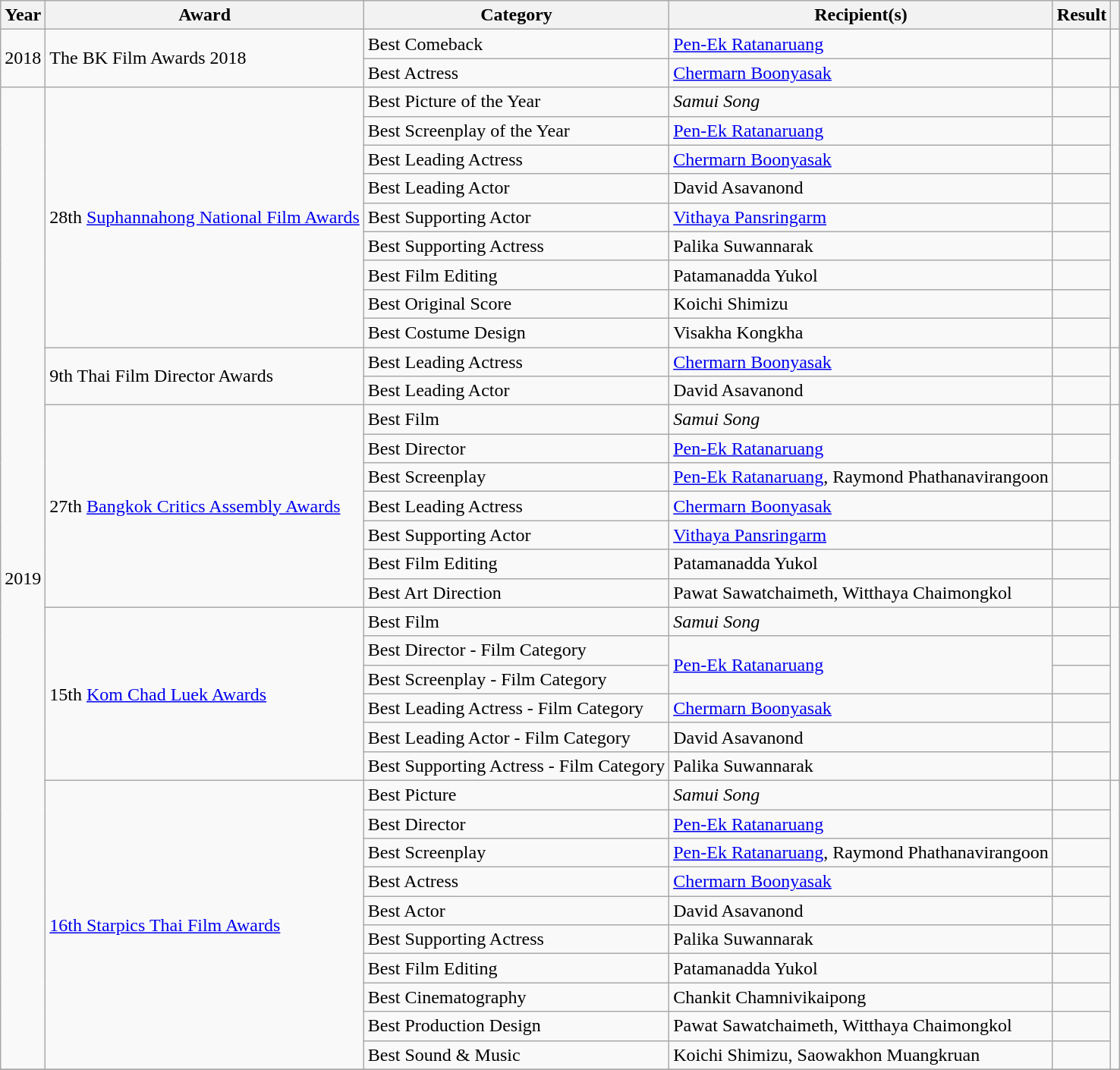<table class="wikitable plainrowheaders sortable">
<tr>
<th scope="col">Year</th>
<th scope="col">Award</th>
<th scope="col">Category</th>
<th scope="col">Recipient(s)</th>
<th scope="col">Result</th>
<th scope="col" class="unsortable"></th>
</tr>
<tr>
<td rowspan="2">2018</td>
<td scope="row" rowspan="2">The BK Film Awards 2018</td>
<td>Best Comeback</td>
<td rowspan="1"><a href='#'>Pen-Ek Ratanaruang</a></td>
<td></td>
<td rowspan="2"></td>
</tr>
<tr>
<td>Best Actress</td>
<td><a href='#'>Chermarn Boonyasak</a></td>
<td></td>
</tr>
<tr>
<td rowspan="34">2019</td>
<td scope="row" rowspan="9">28th <a href='#'>Suphannahong National Film Awards</a></td>
<td>Best Picture of the Year</td>
<td><em>Samui Song</em></td>
<td></td>
<td rowspan="9"></td>
</tr>
<tr>
<td>Best Screenplay of the Year</td>
<td rowspan="1"><a href='#'>Pen-Ek Ratanaruang</a></td>
<td></td>
</tr>
<tr>
<td>Best Leading Actress</td>
<td><a href='#'>Chermarn Boonyasak</a></td>
<td></td>
</tr>
<tr>
<td>Best Leading Actor</td>
<td>David Asavanond</td>
<td></td>
</tr>
<tr>
<td>Best Supporting Actor</td>
<td><a href='#'>Vithaya Pansringarm</a></td>
<td></td>
</tr>
<tr>
<td>Best Supporting Actress</td>
<td>Palika Suwannarak</td>
<td></td>
</tr>
<tr>
<td>Best Film Editing</td>
<td>Patamanadda Yukol</td>
<td></td>
</tr>
<tr>
<td>Best Original Score</td>
<td>Koichi Shimizu</td>
<td></td>
</tr>
<tr>
<td>Best Costume Design</td>
<td>Visakha Kongkha</td>
<td></td>
</tr>
<tr>
<td scope="row" rowspan="2">9th Thai Film Director Awards</td>
<td>Best Leading Actress</td>
<td><a href='#'>Chermarn Boonyasak</a></td>
<td></td>
<td rowspan="2"></td>
</tr>
<tr>
<td>Best Leading Actor</td>
<td>David Asavanond</td>
<td></td>
</tr>
<tr>
<td scope="row" rowspan="7">27th <a href='#'>Bangkok Critics Assembly Awards</a></td>
<td>Best Film</td>
<td><em>Samui Song</em></td>
<td></td>
<td rowspan="7"></td>
</tr>
<tr>
<td>Best Director</td>
<td rowspan="1"><a href='#'>Pen-Ek Ratanaruang</a></td>
<td></td>
</tr>
<tr>
<td>Best Screenplay</td>
<td rowspan="1"><a href='#'>Pen-Ek Ratanaruang</a>, Raymond Phathanavirangoon</td>
<td></td>
</tr>
<tr>
<td>Best Leading Actress</td>
<td><a href='#'>Chermarn Boonyasak</a></td>
<td></td>
</tr>
<tr>
<td>Best Supporting Actor</td>
<td><a href='#'>Vithaya Pansringarm</a></td>
<td></td>
</tr>
<tr>
<td>Best Film Editing</td>
<td>Patamanadda Yukol</td>
<td></td>
</tr>
<tr>
<td>Best Art Direction</td>
<td>Pawat Sawatchaimeth, Witthaya Chaimongkol</td>
<td></td>
</tr>
<tr>
<td scope="row" rowspan="6">15th <a href='#'>Kom Chad Luek Awards</a></td>
<td>Best Film</td>
<td><em>Samui Song</em></td>
<td></td>
<td rowspan="6"></td>
</tr>
<tr>
<td>Best Director - Film Category</td>
<td rowspan="2"><a href='#'>Pen-Ek Ratanaruang</a></td>
<td></td>
</tr>
<tr>
<td>Best Screenplay - Film Category</td>
<td></td>
</tr>
<tr>
<td>Best Leading Actress - Film Category</td>
<td><a href='#'>Chermarn Boonyasak</a></td>
<td></td>
</tr>
<tr>
<td>Best Leading Actor - Film Category</td>
<td>David Asavanond</td>
<td></td>
</tr>
<tr>
<td>Best Supporting Actress - Film Category</td>
<td>Palika Suwannarak</td>
<td></td>
</tr>
<tr>
<td scope="row" rowspan="10"><a href='#'>16th Starpics Thai Film Awards</a></td>
<td>Best Picture</td>
<td><em>Samui Song</em></td>
<td></td>
<td rowspan="10"></td>
</tr>
<tr>
<td>Best Director</td>
<td rowspan="1"><a href='#'>Pen-Ek Ratanaruang</a></td>
<td></td>
</tr>
<tr>
<td>Best Screenplay</td>
<td rowspan="1"><a href='#'>Pen-Ek Ratanaruang</a>, Raymond Phathanavirangoon</td>
<td></td>
</tr>
<tr>
<td>Best Actress</td>
<td><a href='#'>Chermarn Boonyasak</a></td>
<td></td>
</tr>
<tr>
<td>Best Actor</td>
<td>David Asavanond</td>
<td></td>
</tr>
<tr>
<td>Best Supporting Actress</td>
<td>Palika Suwannarak</td>
<td></td>
</tr>
<tr>
<td>Best Film Editing</td>
<td>Patamanadda Yukol</td>
<td></td>
</tr>
<tr>
<td>Best Cinematography</td>
<td>Chankit Chamnivikaipong</td>
<td></td>
</tr>
<tr>
<td>Best Production Design</td>
<td>Pawat Sawatchaimeth, Witthaya Chaimongkol</td>
<td></td>
</tr>
<tr>
<td>Best Sound & Music</td>
<td>Koichi Shimizu, Saowakhon Muangkruan</td>
<td></td>
</tr>
<tr>
</tr>
</table>
